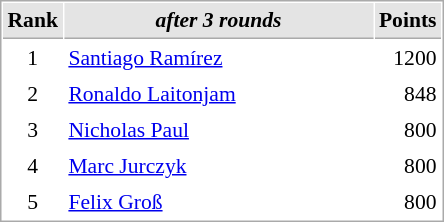<table cellspacing="1" cellpadding="3" style="border:1px solid #aaa; font-size:90%;">
<tr style="background:#e4e4e4;">
<th style="border-bottom:1px solid #aaa; width:10px;">Rank</th>
<th style="border-bottom:1px solid #aaa; width:200px; white-space:nowrap;"><em>after 3 rounds</em> </th>
<th style="border-bottom:1px solid #aaa; width:20px;">Points</th>
</tr>
<tr>
<td align=center>1</td>
<td> <a href='#'>Santiago Ramírez</a></td>
<td align=right>1200</td>
</tr>
<tr>
<td align=center>2</td>
<td> <a href='#'>Ronaldo Laitonjam</a></td>
<td align=right>848</td>
</tr>
<tr>
<td align=center>3</td>
<td> <a href='#'>Nicholas Paul</a></td>
<td align=right>800</td>
</tr>
<tr>
<td align=center>4</td>
<td> <a href='#'>Marc Jurczyk</a></td>
<td align=right>800</td>
</tr>
<tr>
<td align=center>5</td>
<td> <a href='#'>Felix Groß</a></td>
<td align=right>800</td>
</tr>
</table>
